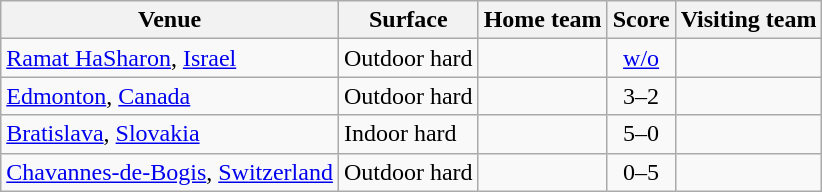<table class=wikitable style="border:1px solid #AAAAAA;">
<tr>
<th>Venue</th>
<th>Surface</th>
<th>Home team</th>
<th>Score</th>
<th>Visiting team</th>
</tr>
<tr>
<td><a href='#'>Ramat HaSharon</a>, <a href='#'>Israel</a></td>
<td>Outdoor hard</td>
<td><strong></strong></td>
<td align="center"><a href='#'>w/o</a></td>
<td></td>
</tr>
<tr>
<td><a href='#'>Edmonton</a>, <a href='#'>Canada</a></td>
<td>Outdoor hard</td>
<td><strong></strong></td>
<td align="center">3–2</td>
<td></td>
</tr>
<tr>
<td><a href='#'>Bratislava</a>, <a href='#'>Slovakia</a></td>
<td>Indoor hard</td>
<td><strong></strong></td>
<td align="center">5–0</td>
<td></td>
</tr>
<tr>
<td><a href='#'>Chavannes-de-Bogis</a>, <a href='#'>Switzerland</a></td>
<td>Outdoor hard</td>
<td></td>
<td align="center">0–5</td>
<td><strong></strong></td>
</tr>
</table>
